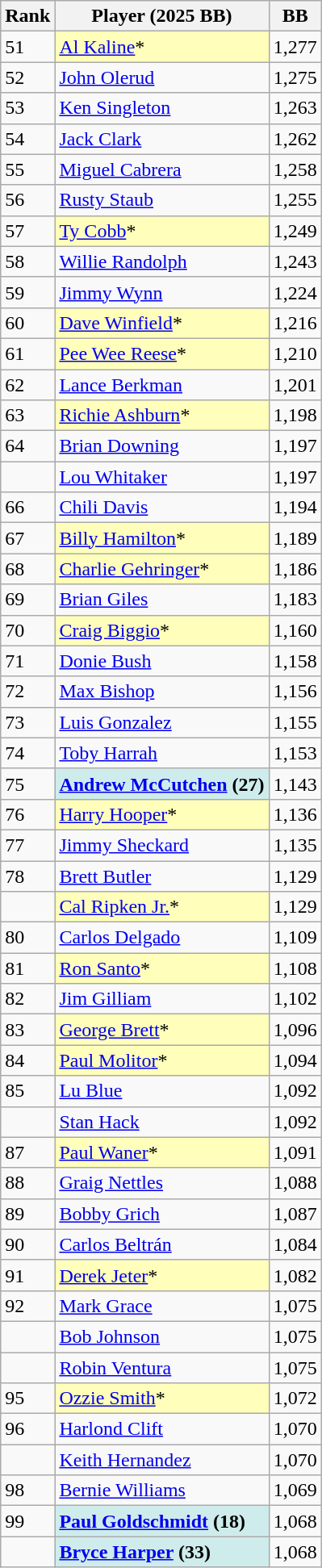<table class="wikitable" style="float:left;">
<tr>
<th>Rank</th>
<th>Player (2025 BB)</th>
<th>BB</th>
</tr>
<tr>
<td>51</td>
<td style="background:#ffffbb;"><a href='#'>Al Kaline</a>*</td>
<td>1,277</td>
</tr>
<tr>
<td>52</td>
<td><a href='#'>John Olerud</a></td>
<td>1,275</td>
</tr>
<tr>
<td>53</td>
<td><a href='#'>Ken Singleton</a></td>
<td>1,263</td>
</tr>
<tr>
<td>54</td>
<td><a href='#'>Jack Clark</a></td>
<td>1,262</td>
</tr>
<tr>
<td>55</td>
<td><a href='#'>Miguel Cabrera</a></td>
<td>1,258</td>
</tr>
<tr>
<td>56</td>
<td><a href='#'>Rusty Staub</a></td>
<td>1,255</td>
</tr>
<tr>
<td>57</td>
<td style="background:#ffffbb;"><a href='#'>Ty Cobb</a>*</td>
<td>1,249</td>
</tr>
<tr>
<td>58</td>
<td><a href='#'>Willie Randolph</a></td>
<td>1,243</td>
</tr>
<tr>
<td>59</td>
<td><a href='#'>Jimmy Wynn</a></td>
<td>1,224</td>
</tr>
<tr>
<td>60</td>
<td style="background:#ffffbb;"><a href='#'>Dave Winfield</a>*</td>
<td>1,216</td>
</tr>
<tr>
<td>61</td>
<td style="background:#ffffbb;"><a href='#'>Pee Wee Reese</a>*</td>
<td>1,210</td>
</tr>
<tr>
<td>62</td>
<td><a href='#'>Lance Berkman</a></td>
<td>1,201</td>
</tr>
<tr>
<td>63</td>
<td style="background:#ffffbb;"><a href='#'>Richie Ashburn</a>*</td>
<td>1,198</td>
</tr>
<tr>
<td>64</td>
<td><a href='#'>Brian Downing</a></td>
<td>1,197</td>
</tr>
<tr>
<td></td>
<td><a href='#'>Lou Whitaker</a></td>
<td>1,197</td>
</tr>
<tr>
<td>66</td>
<td><a href='#'>Chili Davis</a></td>
<td>1,194</td>
</tr>
<tr>
<td>67</td>
<td style="background:#ffffbb;"><a href='#'>Billy Hamilton</a>*</td>
<td>1,189</td>
</tr>
<tr>
<td>68</td>
<td style="background:#ffffbb;"><a href='#'>Charlie Gehringer</a>*</td>
<td>1,186</td>
</tr>
<tr>
<td>69</td>
<td><a href='#'>Brian Giles</a></td>
<td>1,183</td>
</tr>
<tr>
<td>70</td>
<td style="background:#ffffbb;"><a href='#'>Craig Biggio</a>*</td>
<td>1,160</td>
</tr>
<tr>
<td>71</td>
<td><a href='#'>Donie Bush</a></td>
<td>1,158</td>
</tr>
<tr>
<td>72</td>
<td><a href='#'>Max Bishop</a></td>
<td>1,156</td>
</tr>
<tr>
<td>73</td>
<td><a href='#'>Luis Gonzalez</a></td>
<td>1,155</td>
</tr>
<tr>
<td>74</td>
<td><a href='#'>Toby Harrah</a></td>
<td>1,153</td>
</tr>
<tr>
<td>75</td>
<td style="background:#cfecec;"><strong><a href='#'>Andrew McCutchen</a> (27)</strong></td>
<td>1,143</td>
</tr>
<tr>
<td>76</td>
<td style="background:#ffffbb;"><a href='#'>Harry Hooper</a>*</td>
<td>1,136</td>
</tr>
<tr>
<td>77</td>
<td><a href='#'>Jimmy Sheckard</a></td>
<td>1,135</td>
</tr>
<tr>
<td>78</td>
<td><a href='#'>Brett Butler</a></td>
<td>1,129</td>
</tr>
<tr>
<td></td>
<td style="background:#ffffbb;"><a href='#'>Cal Ripken Jr.</a>*</td>
<td>1,129</td>
</tr>
<tr>
<td>80</td>
<td><a href='#'>Carlos Delgado</a></td>
<td>1,109</td>
</tr>
<tr>
<td>81</td>
<td style="background:#ffffbb;"><a href='#'>Ron Santo</a>*</td>
<td>1,108</td>
</tr>
<tr>
<td>82</td>
<td><a href='#'>Jim Gilliam</a></td>
<td>1,102</td>
</tr>
<tr>
<td>83</td>
<td style="background:#ffffbb;"><a href='#'>George Brett</a>*</td>
<td>1,096</td>
</tr>
<tr>
<td>84</td>
<td style="background:#ffffbb;"><a href='#'>Paul Molitor</a>*</td>
<td>1,094</td>
</tr>
<tr>
<td>85</td>
<td><a href='#'>Lu Blue</a></td>
<td>1,092</td>
</tr>
<tr>
<td></td>
<td><a href='#'>Stan Hack</a></td>
<td>1,092</td>
</tr>
<tr>
<td>87</td>
<td style="background:#ffffbb;"><a href='#'>Paul Waner</a>*</td>
<td>1,091</td>
</tr>
<tr>
<td>88</td>
<td><a href='#'>Graig Nettles</a></td>
<td>1,088</td>
</tr>
<tr>
<td>89</td>
<td><a href='#'>Bobby Grich</a></td>
<td>1,087</td>
</tr>
<tr>
<td>90</td>
<td><a href='#'>Carlos Beltrán</a></td>
<td>1,084</td>
</tr>
<tr>
<td>91</td>
<td style="background:#ffffbb;"><a href='#'>Derek Jeter</a>*</td>
<td>1,082</td>
</tr>
<tr>
<td>92</td>
<td><a href='#'>Mark Grace</a></td>
<td>1,075</td>
</tr>
<tr>
<td></td>
<td><a href='#'>Bob Johnson</a></td>
<td>1,075</td>
</tr>
<tr>
<td></td>
<td><a href='#'>Robin Ventura</a></td>
<td>1,075</td>
</tr>
<tr>
<td>95</td>
<td style="background:#ffffbb;"><a href='#'>Ozzie Smith</a>*</td>
<td>1,072</td>
</tr>
<tr>
<td>96</td>
<td><a href='#'>Harlond Clift</a></td>
<td>1,070</td>
</tr>
<tr>
<td></td>
<td><a href='#'>Keith Hernandez</a></td>
<td>1,070</td>
</tr>
<tr>
<td>98</td>
<td><a href='#'>Bernie Williams</a></td>
<td>1,069</td>
</tr>
<tr>
<td>99</td>
<td style="background:#cfecec;"><strong><a href='#'>Paul Goldschmidt</a> (18)</strong></td>
<td>1,068</td>
</tr>
<tr>
<td></td>
<td style="background:#cfecec;"><strong><a href='#'>Bryce Harper</a> (33)</strong></td>
<td>1,068</td>
</tr>
</table>
